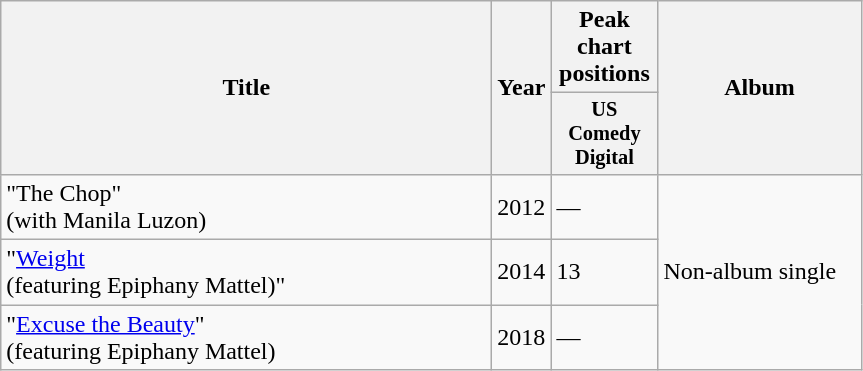<table class="wikitable">
<tr>
<th scope="col" style="width:20em;" rowspan="2">Title</th>
<th scope="col" style="width:2em;" rowspan="2">Year</th>
<th scope="col" style="width:4em;" colspan="1">Peak chart positions</th>
<th scope="col" style="width:8em;" rowspan="2">Album</th>
</tr>
<tr>
<th scope="col" style="width:3em;font-size:85%;">US<br>Comedy<br>Digital<br></th>
</tr>
<tr>
<td>"The Chop"<br>(with Manila Luzon)</td>
<td>2012</td>
<td>—</td>
<td rowspan="3">Non-album single</td>
</tr>
<tr>
<td>"<a href='#'>Weight</a><br>(featuring Epiphany Mattel)"</td>
<td>2014</td>
<td>13</td>
</tr>
<tr>
<td>"<a href='#'>Excuse the Beauty</a>"<br>(featuring Epiphany Mattel)</td>
<td>2018</td>
<td>—</td>
</tr>
</table>
